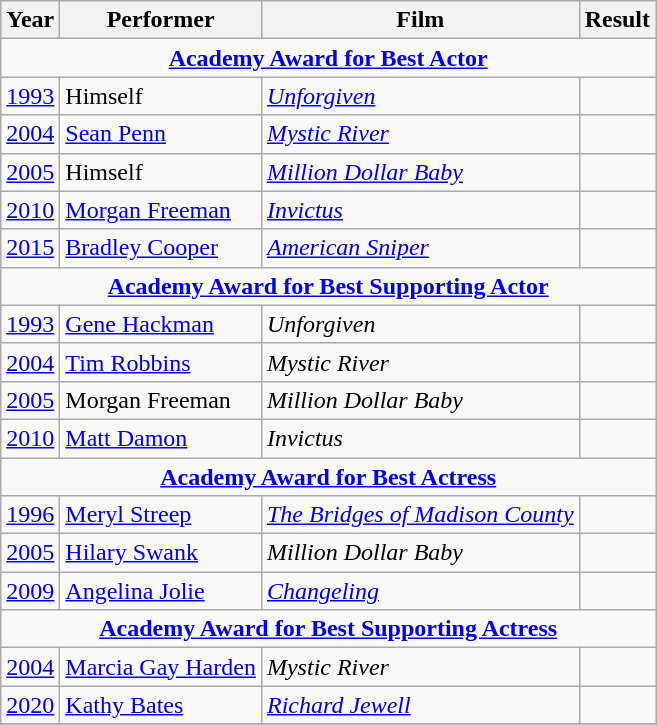<table class="wikitable">
<tr>
<th><strong>Year</strong></th>
<th><strong>Performer</strong></th>
<th><strong>Film</strong></th>
<th><strong>Result</strong></th>
</tr>
<tr>
<td colspan="4" style="text-align:center;"><strong><a href='#'>Academy Award for Best Actor</a></strong></td>
</tr>
<tr>
<td><a href='#'>1993</a></td>
<td>Himself</td>
<td><em><a href='#'>Unforgiven</a></em></td>
<td></td>
</tr>
<tr>
<td><a href='#'>2004</a></td>
<td><a href='#'>Sean Penn</a></td>
<td><a href='#'><em>Mystic River</em></a></td>
<td></td>
</tr>
<tr>
<td><a href='#'>2005</a></td>
<td>Himself</td>
<td><em><a href='#'>Million Dollar Baby</a></em></td>
<td></td>
</tr>
<tr>
<td><a href='#'>2010</a></td>
<td><a href='#'>Morgan Freeman</a></td>
<td><a href='#'><em>Invictus</em></a></td>
<td></td>
</tr>
<tr>
<td><a href='#'>2015</a></td>
<td><a href='#'>Bradley Cooper</a></td>
<td><em><a href='#'>American Sniper</a></em></td>
<td></td>
</tr>
<tr>
<td colspan="4" style="text-align:center;"><strong><a href='#'>Academy Award for Best Supporting Actor</a></strong></td>
</tr>
<tr>
<td><a href='#'>1993</a></td>
<td><a href='#'>Gene Hackman</a></td>
<td><em>Unforgiven</em></td>
<td></td>
</tr>
<tr>
<td><a href='#'>2004</a></td>
<td><a href='#'>Tim Robbins</a></td>
<td><em>Mystic River</em></td>
<td></td>
</tr>
<tr>
<td><a href='#'>2005</a></td>
<td>Morgan Freeman</td>
<td><em>Million Dollar Baby</em></td>
<td></td>
</tr>
<tr>
<td><a href='#'>2010</a></td>
<td><a href='#'>Matt Damon</a></td>
<td><em>Invictus</em></td>
<td></td>
</tr>
<tr>
<td colspan="4" style="text-align:center;"><strong><a href='#'>Academy Award for Best Actress</a></strong></td>
</tr>
<tr>
<td><a href='#'>1996</a></td>
<td><a href='#'>Meryl Streep</a></td>
<td><a href='#'><em>The Bridges of Madison County</em></a></td>
<td></td>
</tr>
<tr>
<td><a href='#'>2005</a></td>
<td><a href='#'>Hilary Swank</a></td>
<td><em>Million Dollar Baby</em></td>
<td></td>
</tr>
<tr>
<td><a href='#'>2009</a></td>
<td><a href='#'>Angelina Jolie</a></td>
<td><a href='#'><em>Changeling</em></a></td>
<td></td>
</tr>
<tr>
<td colspan="4" style="text-align:center;"><strong><a href='#'>Academy Award for Best Supporting Actress</a></strong></td>
</tr>
<tr>
<td><a href='#'>2004</a></td>
<td><a href='#'>Marcia Gay Harden</a></td>
<td><em>Mystic River</em></td>
<td></td>
</tr>
<tr>
<td><a href='#'>2020</a></td>
<td><a href='#'>Kathy Bates</a></td>
<td><a href='#'><em>Richard Jewell</em></a></td>
<td></td>
</tr>
<tr>
</tr>
</table>
